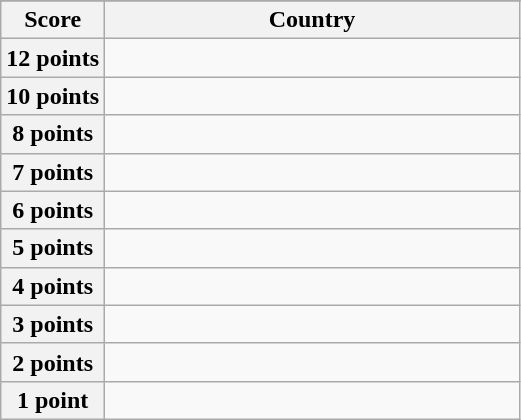<table class="wikitable">
<tr>
</tr>
<tr>
<th scope="col" width="20%">Score</th>
<th scope="col">Country</th>
</tr>
<tr>
<th scope="row">12 points</th>
<td></td>
</tr>
<tr>
<th scope="row">10 points</th>
<td></td>
</tr>
<tr>
<th scope="row">8 points</th>
<td></td>
</tr>
<tr>
<th scope="row">7 points</th>
<td></td>
</tr>
<tr>
<th scope="row">6 points</th>
<td></td>
</tr>
<tr>
<th scope="row">5 points</th>
<td></td>
</tr>
<tr>
<th scope="row">4 points</th>
<td></td>
</tr>
<tr>
<th scope="row">3 points</th>
<td></td>
</tr>
<tr>
<th scope="row">2 points</th>
<td></td>
</tr>
<tr>
<th scope="row">1 point</th>
<td></td>
</tr>
</table>
